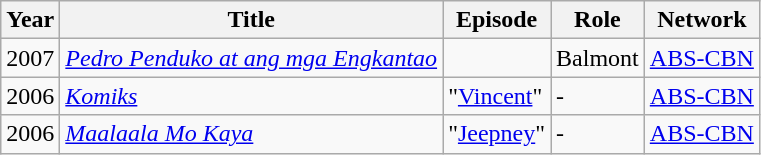<table class="wikitable">
<tr>
<th>Year</th>
<th>Title</th>
<th>Episode</th>
<th>Role</th>
<th>Network</th>
</tr>
<tr>
<td>2007</td>
<td><em><a href='#'>Pedro Penduko at ang mga Engkantao</a></em></td>
<td></td>
<td>Balmont</td>
<td><a href='#'>ABS-CBN</a></td>
</tr>
<tr>
<td>2006</td>
<td><em><a href='#'>Komiks</a></em></td>
<td>"<a href='#'>Vincent</a>"</td>
<td>-</td>
<td><a href='#'>ABS-CBN</a></td>
</tr>
<tr>
<td>2006</td>
<td><em><a href='#'>Maalaala Mo Kaya</a></em></td>
<td>"<a href='#'>Jeepney</a>"</td>
<td>-</td>
<td><a href='#'>ABS-CBN</a></td>
</tr>
</table>
